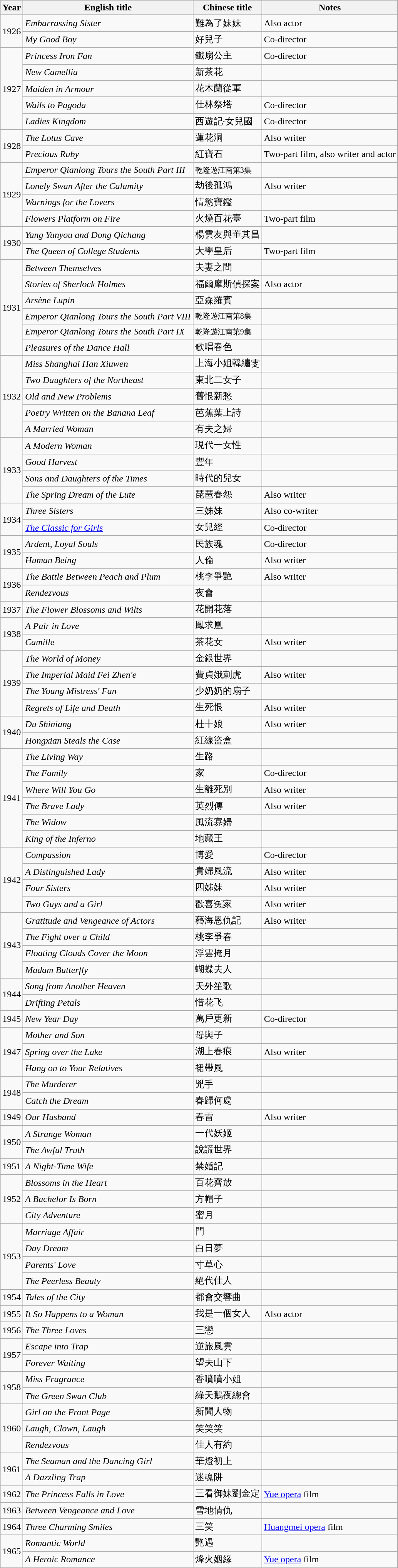<table class="wikitable sortable">
<tr>
<th>Year</th>
<th>English title</th>
<th>Chinese title</th>
<th class="unsortable">Notes</th>
</tr>
<tr>
<td rowspan=2>1926</td>
<td><em>Embarrassing Sister</em></td>
<td>難為了妹妹</td>
<td>Also actor</td>
</tr>
<tr>
<td><em>My Good Boy</em></td>
<td>好兒子</td>
<td>Co-director</td>
</tr>
<tr>
<td rowspan=5>1927</td>
<td><em>Princess Iron Fan</em></td>
<td>鐵扇公主</td>
<td>Co-director</td>
</tr>
<tr>
<td><em>New Camellia</em></td>
<td>新茶花</td>
<td></td>
</tr>
<tr>
<td><em>Maiden in Armour</em></td>
<td>花木蘭從軍</td>
<td></td>
</tr>
<tr>
<td><em>Wails to Pagoda</em></td>
<td>仕林祭塔</td>
<td>Co-director</td>
</tr>
<tr>
<td><em>Ladies Kingdom</em></td>
<td>西遊記·女兒國</td>
<td>Co-director</td>
</tr>
<tr>
<td rowspan=2>1928</td>
<td><em>The Lotus Cave</em></td>
<td>蓮花洞</td>
<td>Also writer</td>
</tr>
<tr>
<td><em>Precious Ruby</em></td>
<td>紅寶石</td>
<td>Two-part film, also writer and actor</td>
</tr>
<tr>
<td rowspan=4>1929</td>
<td><em>Emperor Qianlong Tours the South Part III</em></td>
<td><small>乾隆遊江南第3集</small></td>
<td></td>
</tr>
<tr>
<td><em>Lonely Swan After the Calamity</em></td>
<td>劫後孤鴻</td>
<td>Also writer</td>
</tr>
<tr>
<td><em>Warnings for the Lovers</em></td>
<td>情慾寶鑑</td>
<td></td>
</tr>
<tr>
<td><em>Flowers Platform on Fire</em></td>
<td>火燒百花臺</td>
<td>Two-part film</td>
</tr>
<tr>
<td rowspan=2>1930</td>
<td><em>Yang Yunyou and Dong Qichang</em></td>
<td>楊雲友與董其昌</td>
<td></td>
</tr>
<tr>
<td><em>The Queen of College Students</em></td>
<td>大學皇后</td>
<td>Two-part film</td>
</tr>
<tr>
<td rowspan=6>1931</td>
<td><em>Between Themselves</em></td>
<td>夫妻之間</td>
<td></td>
</tr>
<tr>
<td><em>Stories of Sherlock Holmes</em></td>
<td>福爾摩斯偵探案</td>
<td>Also actor</td>
</tr>
<tr>
<td><em>Arsène Lupin</em></td>
<td>亞森羅賓</td>
<td></td>
</tr>
<tr>
<td><em>Emperor Qianlong Tours the South Part VIII</em></td>
<td><small>乾隆遊江南第8集</small></td>
<td></td>
</tr>
<tr>
<td><em>Emperor Qianlong Tours the South Part IX</em></td>
<td><small>乾隆遊江南第9集</small></td>
<td></td>
</tr>
<tr>
<td><em>Pleasures of the Dance Hall</em></td>
<td>歌唱春色</td>
<td></td>
</tr>
<tr>
<td rowspan=5>1932</td>
<td><em>Miss Shanghai Han Xiuwen</em></td>
<td>上海小姐韓繡雯</td>
<td></td>
</tr>
<tr>
<td><em>Two Daughters of the Northeast</em></td>
<td>東北二女子</td>
<td></td>
</tr>
<tr>
<td><em>Old and New Problems</em></td>
<td>舊恨新愁</td>
<td></td>
</tr>
<tr>
<td><em>Poetry Written on the Banana Leaf</em></td>
<td>芭蕉葉上詩</td>
<td></td>
</tr>
<tr>
<td><em>A Married Woman</em></td>
<td>有夫之婦</td>
<td></td>
</tr>
<tr>
<td rowspan=4>1933</td>
<td><em>A Modern Woman</em></td>
<td>現代一女性</td>
<td></td>
</tr>
<tr>
<td><em>Good Harvest</em></td>
<td>豐年</td>
<td></td>
</tr>
<tr>
<td><em>Sons and Daughters of the Times</em></td>
<td>時代的兒女</td>
<td></td>
</tr>
<tr>
<td><em>The Spring Dream of the Lute</em></td>
<td>琵琶春怨</td>
<td>Also writer</td>
</tr>
<tr>
<td rowspan=2>1934</td>
<td><em>Three Sisters</em></td>
<td>三姊妹</td>
<td>Also co-writer</td>
</tr>
<tr>
<td><em><a href='#'>The Classic for Girls</a></em></td>
<td>女兒經</td>
<td>Co-director</td>
</tr>
<tr>
<td rowspan=2>1935</td>
<td><em>Ardent, Loyal Souls</em></td>
<td>民族魂</td>
<td>Co-director</td>
</tr>
<tr>
<td><em>Human Being</em></td>
<td>人倫</td>
<td>Also writer</td>
</tr>
<tr>
<td rowspan=2>1936</td>
<td><em>The Battle Between Peach and Plum</em></td>
<td>桃李爭艷</td>
<td>Also writer</td>
</tr>
<tr>
<td><em>Rendezvous</em></td>
<td>夜會</td>
<td></td>
</tr>
<tr>
<td>1937</td>
<td><em>The Flower Blossoms and Wilts</em></td>
<td>花開花落</td>
<td></td>
</tr>
<tr>
<td rowspan=2>1938</td>
<td><em>A Pair in Love</em></td>
<td>鳳求凰</td>
<td></td>
</tr>
<tr>
<td><em>Camille</em></td>
<td>茶花女</td>
<td>Also writer</td>
</tr>
<tr>
<td rowspan=4>1939</td>
<td><em>The World of Money</em></td>
<td>金銀世界</td>
<td></td>
</tr>
<tr>
<td><em>The Imperial Maid Fei Zhen'e</em></td>
<td>費貞娥刺虎</td>
<td>Also writer</td>
</tr>
<tr>
<td><em>The Young Mistress' Fan</em></td>
<td>少奶奶的扇子</td>
<td></td>
</tr>
<tr>
<td><em>Regrets of Life and Death</em></td>
<td>生死恨</td>
<td>Also writer</td>
</tr>
<tr>
<td rowspan=2>1940</td>
<td><em>Du Shiniang</em></td>
<td>杜十娘</td>
<td>Also writer</td>
</tr>
<tr>
<td><em>Hongxian Steals the Case</em></td>
<td>紅線盜盒</td>
<td></td>
</tr>
<tr>
<td rowspan=6>1941</td>
<td><em>The Living Way</em></td>
<td>生路</td>
<td></td>
</tr>
<tr>
<td><em>The Family</em></td>
<td>家</td>
<td>Co-director</td>
</tr>
<tr>
<td><em>Where Will You Go</em></td>
<td>生離死別</td>
<td>Also writer</td>
</tr>
<tr>
<td><em>The Brave Lady</em></td>
<td>英烈傳</td>
<td>Also writer</td>
</tr>
<tr>
<td><em>The Widow</em></td>
<td>風流寡婦</td>
<td></td>
</tr>
<tr>
<td><em>King of the Inferno</em></td>
<td>地藏王</td>
<td></td>
</tr>
<tr>
<td rowspan=4>1942</td>
<td><em>Compassion</em></td>
<td>博愛</td>
<td>Co-director</td>
</tr>
<tr>
<td><em>A Distinguished Lady</em></td>
<td>貴婦風流</td>
<td>Also writer</td>
</tr>
<tr>
<td><em>Four Sisters</em></td>
<td>四姊妹</td>
<td>Also writer</td>
</tr>
<tr>
<td><em>Two Guys and a Girl</em></td>
<td>歡喜冤家</td>
<td>Also writer</td>
</tr>
<tr>
<td rowspan=4>1943</td>
<td><em>Gratitude and Vengeance of Actors</em></td>
<td>藝海恩仇記</td>
<td>Also writer</td>
</tr>
<tr>
<td><em>The Fight over a Child</em></td>
<td>桃李爭春</td>
<td></td>
</tr>
<tr>
<td><em>Floating Clouds Cover the Moon</em></td>
<td>浮雲掩月</td>
<td></td>
</tr>
<tr>
<td><em>Madam Butterfly</em></td>
<td>蝴蝶夫人</td>
<td></td>
</tr>
<tr>
<td rowspan=2>1944</td>
<td><em>Song from Another Heaven</em></td>
<td>天外笙歌</td>
<td></td>
</tr>
<tr>
<td><em>Drifting Petals</em></td>
<td>惜花飞</td>
<td></td>
</tr>
<tr>
<td>1945</td>
<td><em>New Year Day</em></td>
<td>萬戶更新</td>
<td>Co-director</td>
</tr>
<tr>
<td rowspan=3>1947</td>
<td><em>Mother and Son</em></td>
<td>母與子</td>
<td></td>
</tr>
<tr>
<td><em>Spring over the Lake</em></td>
<td>湖上春痕</td>
<td>Also writer</td>
</tr>
<tr>
<td><em>Hang on to Your Relatives</em></td>
<td>裙帶風</td>
<td></td>
</tr>
<tr>
<td rowspan=2>1948</td>
<td><em>The Murderer</em></td>
<td>兇手</td>
<td></td>
</tr>
<tr>
<td><em>Catch the Dream</em></td>
<td>春歸何處</td>
<td></td>
</tr>
<tr>
<td>1949</td>
<td><em>Our Husband</em></td>
<td>春雷</td>
<td>Also writer</td>
</tr>
<tr>
<td rowspan=2>1950</td>
<td><em>A Strange Woman</em></td>
<td>一代妖姬</td>
<td></td>
</tr>
<tr>
<td><em>The Awful Truth</em></td>
<td>說謊世界</td>
<td></td>
</tr>
<tr>
<td>1951</td>
<td><em>A Night-Time Wife</em></td>
<td>禁婚記</td>
<td></td>
</tr>
<tr>
<td rowspan=3>1952</td>
<td><em>Blossoms in the Heart</em></td>
<td>百花齊放</td>
<td></td>
</tr>
<tr>
<td><em>A Bachelor Is Born</em></td>
<td>方帽子</td>
<td></td>
</tr>
<tr>
<td><em>City Adventure</em></td>
<td>蜜月</td>
<td></td>
</tr>
<tr>
<td rowspan=4>1953</td>
<td><em>Marriage Affair</em></td>
<td>門</td>
<td></td>
</tr>
<tr>
<td><em>Day Dream</em></td>
<td>白日夢</td>
<td></td>
</tr>
<tr>
<td><em>Parents' Love</em></td>
<td>寸草心</td>
<td></td>
</tr>
<tr>
<td><em>The Peerless Beauty</em></td>
<td>絕代佳人</td>
<td></td>
</tr>
<tr>
<td>1954</td>
<td><em>Tales of the City</em></td>
<td>都會交響曲</td>
<td></td>
</tr>
<tr>
<td>1955</td>
<td><em>It So Happens to a Woman</em></td>
<td>我是一個女人</td>
<td>Also actor</td>
</tr>
<tr>
<td>1956</td>
<td><em>The Three Loves</em></td>
<td>三戀</td>
<td></td>
</tr>
<tr>
<td rowspan=2>1957</td>
<td><em>Escape into Trap</em></td>
<td>逆旅風雲</td>
<td></td>
</tr>
<tr>
<td><em>Forever Waiting</em></td>
<td>望夫山下</td>
<td></td>
</tr>
<tr>
<td rowspan=2>1958</td>
<td><em>Miss Fragrance</em></td>
<td>香噴噴小姐</td>
<td></td>
</tr>
<tr>
<td><em>The Green Swan Club</em></td>
<td>綠天鵝夜總會</td>
<td></td>
</tr>
<tr>
<td rowspan=3>1960</td>
<td><em>Girl on the Front Page</em></td>
<td>新聞人物</td>
<td></td>
</tr>
<tr>
<td><em>Laugh, Clown, Laugh</em></td>
<td>笑笑笑</td>
<td></td>
</tr>
<tr>
<td><em>Rendezvous</em></td>
<td>佳人有約</td>
<td></td>
</tr>
<tr>
<td rowspan=2>1961</td>
<td><em>The Seaman and the Dancing Girl</em></td>
<td>華燈初上</td>
<td></td>
</tr>
<tr>
<td><em>A Dazzling Trap</em></td>
<td>迷魂阱</td>
<td></td>
</tr>
<tr>
<td>1962</td>
<td><em>The Princess Falls in Love</em></td>
<td>三看御妹劉金定</td>
<td><a href='#'>Yue opera</a> film</td>
</tr>
<tr>
<td>1963</td>
<td><em>Between Vengeance and Love</em></td>
<td>雪地情仇</td>
<td></td>
</tr>
<tr>
<td>1964</td>
<td><em>Three Charming Smiles</em></td>
<td>三笑</td>
<td><a href='#'>Huangmei opera</a> film</td>
</tr>
<tr>
<td rowspan=2>1965</td>
<td><em>Romantic World</em></td>
<td>艷遇</td>
<td></td>
</tr>
<tr>
<td><em>A Heroic Romance</em></td>
<td>烽火姻緣</td>
<td><a href='#'>Yue opera</a> film</td>
</tr>
</table>
